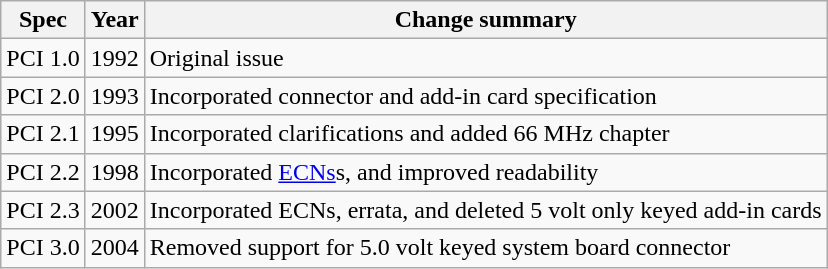<table class="wikitable">
<tr>
<th>Spec</th>
<th>Year</th>
<th>Change summary</th>
</tr>
<tr>
<td>PCI 1.0</td>
<td>1992</td>
<td>Original issue</td>
</tr>
<tr>
<td>PCI 2.0</td>
<td>1993</td>
<td>Incorporated connector and add-in card specification</td>
</tr>
<tr>
<td>PCI 2.1</td>
<td>1995</td>
<td>Incorporated clarifications and added 66 MHz chapter</td>
</tr>
<tr>
<td>PCI 2.2</td>
<td>1998</td>
<td>Incorporated <a href='#'>ECNs</a>s, and improved readability</td>
</tr>
<tr>
<td>PCI 2.3</td>
<td>2002</td>
<td>Incorporated ECNs, errata, and deleted 5 volt only keyed add-in cards</td>
</tr>
<tr>
<td>PCI 3.0</td>
<td>2004</td>
<td>Removed support for 5.0 volt keyed system board connector</td>
</tr>
</table>
